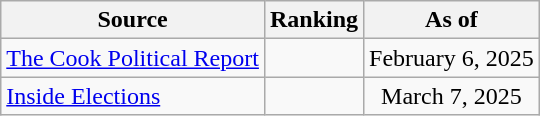<table class="wikitable" style="text-align:center">
<tr>
<th>Source</th>
<th>Ranking</th>
<th>As of</th>
</tr>
<tr>
<td align=left><a href='#'>The Cook Political Report</a></td>
<td></td>
<td>February 6, 2025</td>
</tr>
<tr>
<td align=left><a href='#'>Inside Elections</a></td>
<td></td>
<td>March 7, 2025</td>
</tr>
</table>
